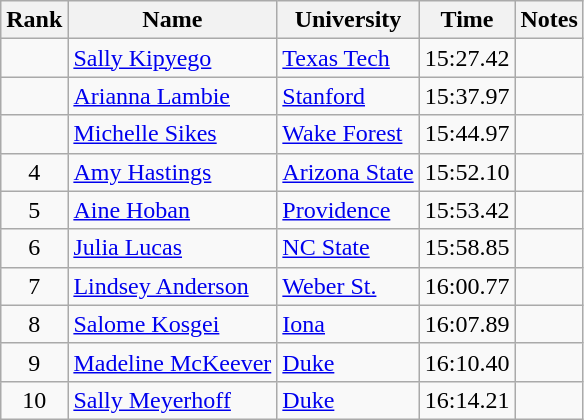<table class="wikitable sortable" style="text-align:center">
<tr>
<th>Rank</th>
<th>Name</th>
<th>University</th>
<th>Time</th>
<th>Notes</th>
</tr>
<tr>
<td></td>
<td align=left><a href='#'>Sally Kipyego</a></td>
<td align=left><a href='#'>Texas Tech</a></td>
<td>15:27.42</td>
<td></td>
</tr>
<tr>
<td></td>
<td align=left><a href='#'>Arianna Lambie</a></td>
<td align="left"><a href='#'>Stanford</a></td>
<td>15:37.97</td>
<td></td>
</tr>
<tr>
<td></td>
<td align=left><a href='#'>Michelle Sikes</a></td>
<td align="left"><a href='#'>Wake Forest</a></td>
<td>15:44.97</td>
<td></td>
</tr>
<tr>
<td>4</td>
<td align=left><a href='#'>Amy Hastings</a></td>
<td align=left><a href='#'>Arizona State</a></td>
<td>15:52.10</td>
<td></td>
</tr>
<tr>
<td>5</td>
<td align=left><a href='#'>Aine Hoban</a></td>
<td align="left"><a href='#'>Providence</a></td>
<td>15:53.42</td>
<td></td>
</tr>
<tr>
<td>6</td>
<td align=left><a href='#'>Julia Lucas</a></td>
<td align="left"><a href='#'>NC State</a></td>
<td>15:58.85</td>
<td></td>
</tr>
<tr>
<td>7</td>
<td align=left><a href='#'>Lindsey Anderson</a></td>
<td align=left><a href='#'>Weber St.</a></td>
<td>16:00.77</td>
<td></td>
</tr>
<tr>
<td>8</td>
<td align=left><a href='#'>Salome Kosgei</a></td>
<td align="left"><a href='#'>Iona</a></td>
<td>16:07.89</td>
<td></td>
</tr>
<tr>
<td>9</td>
<td align=left><a href='#'>Madeline McKeever</a></td>
<td align="left"><a href='#'>Duke</a></td>
<td>16:10.40</td>
<td></td>
</tr>
<tr>
<td>10</td>
<td align=left><a href='#'>Sally Meyerhoff</a></td>
<td align="left"><a href='#'>Duke</a></td>
<td>16:14.21</td>
<td></td>
</tr>
</table>
